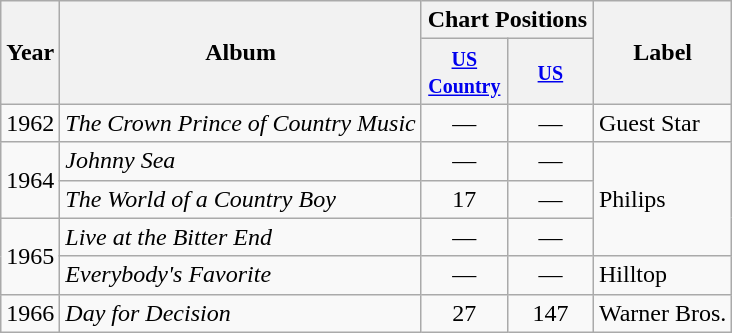<table class="wikitable">
<tr>
<th rowspan="2">Year</th>
<th rowspan="2">Album</th>
<th colspan="2">Chart Positions</th>
<th rowspan="2">Label</th>
</tr>
<tr>
<th width="50"><small><a href='#'>US Country</a></small></th>
<th width="50"><small><a href='#'>US</a></small></th>
</tr>
<tr>
<td>1962</td>
<td><em>The Crown Prince of Country Music</em></td>
<td align="center">—</td>
<td align="center">—</td>
<td>Guest Star</td>
</tr>
<tr>
<td rowspan="2">1964</td>
<td><em>Johnny Sea</em></td>
<td align="center">—</td>
<td align="center">—</td>
<td rowspan="3">Philips</td>
</tr>
<tr>
<td><em>The World of a Country Boy</em></td>
<td align="center">17</td>
<td align="center">—</td>
</tr>
<tr>
<td rowspan="2">1965</td>
<td><em>Live at the Bitter End</em></td>
<td align="center">—</td>
<td align="center">—</td>
</tr>
<tr>
<td><em>Everybody's Favorite</em></td>
<td align="center">—</td>
<td align="center">—</td>
<td>Hilltop</td>
</tr>
<tr>
<td>1966</td>
<td><em>Day for Decision</em></td>
<td align="center">27</td>
<td align="center">147</td>
<td>Warner Bros.</td>
</tr>
</table>
